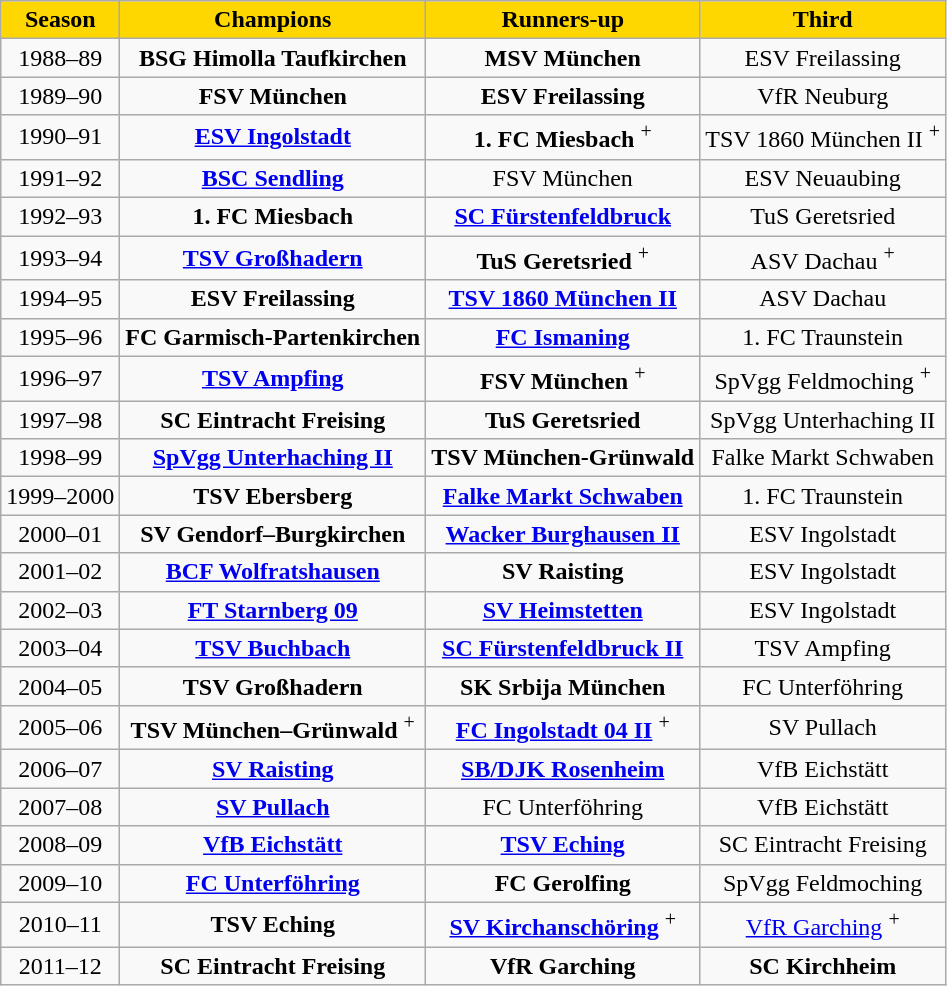<table class="wikitable">
<tr align="center" style="background:#FFD700">
<td><strong>Season</strong></td>
<td><strong>Champions</strong></td>
<td><strong>Runners-up</strong></td>
<td><strong>Third</strong></td>
</tr>
<tr align="center">
<td>1988–89</td>
<td><strong>BSG Himolla Taufkirchen</strong></td>
<td><strong>MSV München</strong></td>
<td>ESV Freilassing</td>
</tr>
<tr align="center">
<td>1989–90</td>
<td><strong>FSV München</strong></td>
<td><strong>ESV Freilassing</strong></td>
<td>VfR Neuburg</td>
</tr>
<tr align="center">
<td>1990–91</td>
<td><strong><a href='#'>ESV Ingolstadt</a></strong></td>
<td><strong>1. FC Miesbach</strong> <sup>+</sup></td>
<td>TSV 1860 München II <sup>+</sup></td>
</tr>
<tr align="center">
<td>1991–92</td>
<td><strong><a href='#'>BSC Sendling</a></strong></td>
<td>FSV München</td>
<td>ESV Neuaubing</td>
</tr>
<tr align="center">
<td>1992–93</td>
<td><strong>1. FC Miesbach</strong></td>
<td><strong><a href='#'>SC Fürstenfeldbruck</a></strong></td>
<td>TuS Geretsried</td>
</tr>
<tr align="center">
<td>1993–94</td>
<td><strong><a href='#'>TSV Großhadern</a></strong></td>
<td><strong>TuS Geretsried</strong> <sup>+</sup></td>
<td>ASV Dachau <sup>+</sup></td>
</tr>
<tr align="center">
<td>1994–95</td>
<td><strong>ESV Freilassing</strong></td>
<td><strong><a href='#'>TSV 1860 München II</a></strong></td>
<td>ASV Dachau</td>
</tr>
<tr align="center">
<td>1995–96</td>
<td><strong>FC Garmisch-Partenkirchen</strong></td>
<td><strong><a href='#'>FC Ismaning</a></strong></td>
<td>1. FC Traunstein</td>
</tr>
<tr align="center">
<td>1996–97</td>
<td><strong><a href='#'>TSV Ampfing</a></strong></td>
<td><strong>FSV München</strong> <sup>+</sup></td>
<td>SpVgg Feldmoching <sup>+</sup></td>
</tr>
<tr align="center">
<td>1997–98</td>
<td><strong>SC Eintracht Freising</strong></td>
<td><strong>TuS Geretsried</strong></td>
<td>SpVgg Unterhaching II</td>
</tr>
<tr align="center">
<td>1998–99</td>
<td><strong><a href='#'>SpVgg Unterhaching II</a></strong></td>
<td><strong>TSV München-Grünwald</strong></td>
<td>Falke Markt Schwaben</td>
</tr>
<tr align="center">
<td>1999–2000</td>
<td><strong>TSV Ebersberg</strong></td>
<td><strong><a href='#'>Falke Markt Schwaben</a></strong></td>
<td>1. FC Traunstein</td>
</tr>
<tr align="center">
<td>2000–01</td>
<td><strong>SV Gendorf–Burgkirchen</strong></td>
<td><strong><a href='#'>Wacker Burghausen II</a></strong></td>
<td>ESV Ingolstadt</td>
</tr>
<tr align="center">
<td>2001–02</td>
<td><strong><a href='#'>BCF Wolfratshausen</a></strong></td>
<td><strong>SV Raisting</strong></td>
<td>ESV Ingolstadt</td>
</tr>
<tr align="center">
<td>2002–03</td>
<td><strong><a href='#'>FT Starnberg 09</a></strong></td>
<td><strong><a href='#'>SV Heimstetten</a></strong></td>
<td>ESV Ingolstadt</td>
</tr>
<tr align="center">
<td>2003–04</td>
<td><strong><a href='#'>TSV Buchbach</a></strong></td>
<td><strong><a href='#'>SC Fürstenfeldbruck II</a></strong></td>
<td>TSV Ampfing</td>
</tr>
<tr align="center">
<td>2004–05</td>
<td><strong>TSV Großhadern</strong></td>
<td><strong>SK Srbija München</strong></td>
<td>FC Unterföhring</td>
</tr>
<tr align="center">
<td>2005–06</td>
<td><strong>TSV München–Grünwald</strong> <sup>+</sup></td>
<td><strong><a href='#'>FC Ingolstadt 04 II</a></strong> <sup>+</sup></td>
<td>SV Pullach</td>
</tr>
<tr align="center">
<td>2006–07</td>
<td><strong><a href='#'>SV Raisting</a></strong></td>
<td><strong><a href='#'>SB/DJK Rosenheim</a></strong></td>
<td>VfB Eichstätt</td>
</tr>
<tr align="center">
<td>2007–08</td>
<td><strong><a href='#'>SV Pullach</a></strong></td>
<td>FC Unterföhring</td>
<td>VfB Eichstätt</td>
</tr>
<tr align="center">
<td>2008–09</td>
<td><strong><a href='#'>VfB Eichstätt</a></strong></td>
<td><strong><a href='#'>TSV Eching</a></strong></td>
<td>SC Eintracht Freising</td>
</tr>
<tr align="center">
<td>2009–10</td>
<td><strong><a href='#'>FC Unterföhring</a></strong></td>
<td><strong>FC Gerolfing</strong></td>
<td>SpVgg Feldmoching</td>
</tr>
<tr align="center">
<td>2010–11</td>
<td><strong>TSV Eching</strong></td>
<td><strong><a href='#'>SV Kirchanschöring</a></strong> <sup>+</sup></td>
<td><a href='#'>VfR Garching</a> <sup>+</sup></td>
</tr>
<tr align="center">
<td>2011–12</td>
<td><strong>SC Eintracht Freising</strong></td>
<td><strong>VfR Garching</strong></td>
<td><strong>SC Kirchheim</strong></td>
</tr>
</table>
